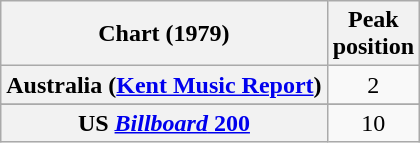<table class="wikitable sortable plainrowheaders" style="text-align:center">
<tr>
<th scope="col">Chart (1979)</th>
<th scope="col">Peak<br>position</th>
</tr>
<tr>
<th scope="row">Australia (<a href='#'>Kent Music Report</a>)</th>
<td>2</td>
</tr>
<tr>
</tr>
<tr>
</tr>
<tr>
<th scope="row">US <a href='#'><em>Billboard</em> 200</a></th>
<td>10</td>
</tr>
</table>
